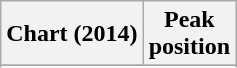<table class="wikitable sortable plainrowheaders" style="text-align:center">
<tr>
<th scope="col">Chart (2014)</th>
<th scope="col">Peak<br>position</th>
</tr>
<tr>
</tr>
<tr>
</tr>
<tr>
</tr>
</table>
